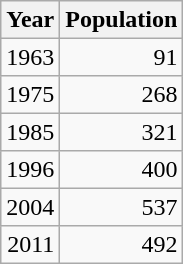<table class="wikitable" style="line-height:1.1em;">
<tr>
<th>Year</th>
<th>Population</th>
</tr>
<tr align="right">
<td>1963</td>
<td>91</td>
</tr>
<tr align="right">
<td>1975</td>
<td>268</td>
</tr>
<tr align="right">
<td>1985</td>
<td>321</td>
</tr>
<tr align="right">
<td>1996</td>
<td>400</td>
</tr>
<tr align="right">
<td>2004</td>
<td>537</td>
</tr>
<tr align="right">
<td>2011</td>
<td>492</td>
</tr>
</table>
